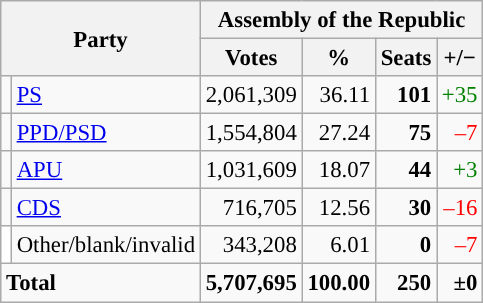<table class="wikitable" style="text-align:right; font-size:95%;">
<tr>
<th colspan="2" rowspan="2">Party</th>
<th colspan="4">Assembly of the Republic</th>
</tr>
<tr>
<th>Votes</th>
<th>%</th>
<th>Seats</th>
<th>+/−</th>
</tr>
<tr>
<td style="background:"></td>
<td align="left"><a href='#'>PS</a></td>
<td>2,061,309</td>
<td>36.11</td>
<td><strong>101</strong></td>
<td style="color:green;">+35</td>
</tr>
<tr>
<td style="background:"></td>
<td align="left"><a href='#'>PPD/PSD</a></td>
<td>1,554,804</td>
<td>27.24</td>
<td><strong>75</strong></td>
<td style="color:red;">–7</td>
</tr>
<tr>
<td style="background:"></td>
<td align="left"><a href='#'>APU</a></td>
<td>1,031,609</td>
<td>18.07</td>
<td><strong>44</strong></td>
<td style="color:green;">+3</td>
</tr>
<tr>
<td style="background:"></td>
<td align="left"><a href='#'>CDS</a></td>
<td>716,705</td>
<td>12.56</td>
<td><strong>30</strong></td>
<td style="color:red;">–16</td>
</tr>
<tr>
<td style="background:white;"></td>
<td align="left">Other/blank/invalid</td>
<td>343,208</td>
<td>6.01</td>
<td><strong>0</strong></td>
<td style="color:red;">–7</td>
</tr>
<tr style="font-weight:bold">
<td colspan="2" align="left">Total</td>
<td>5,707,695</td>
<td>100.00</td>
<td>250</td>
<td>±0</td>
</tr>
</table>
